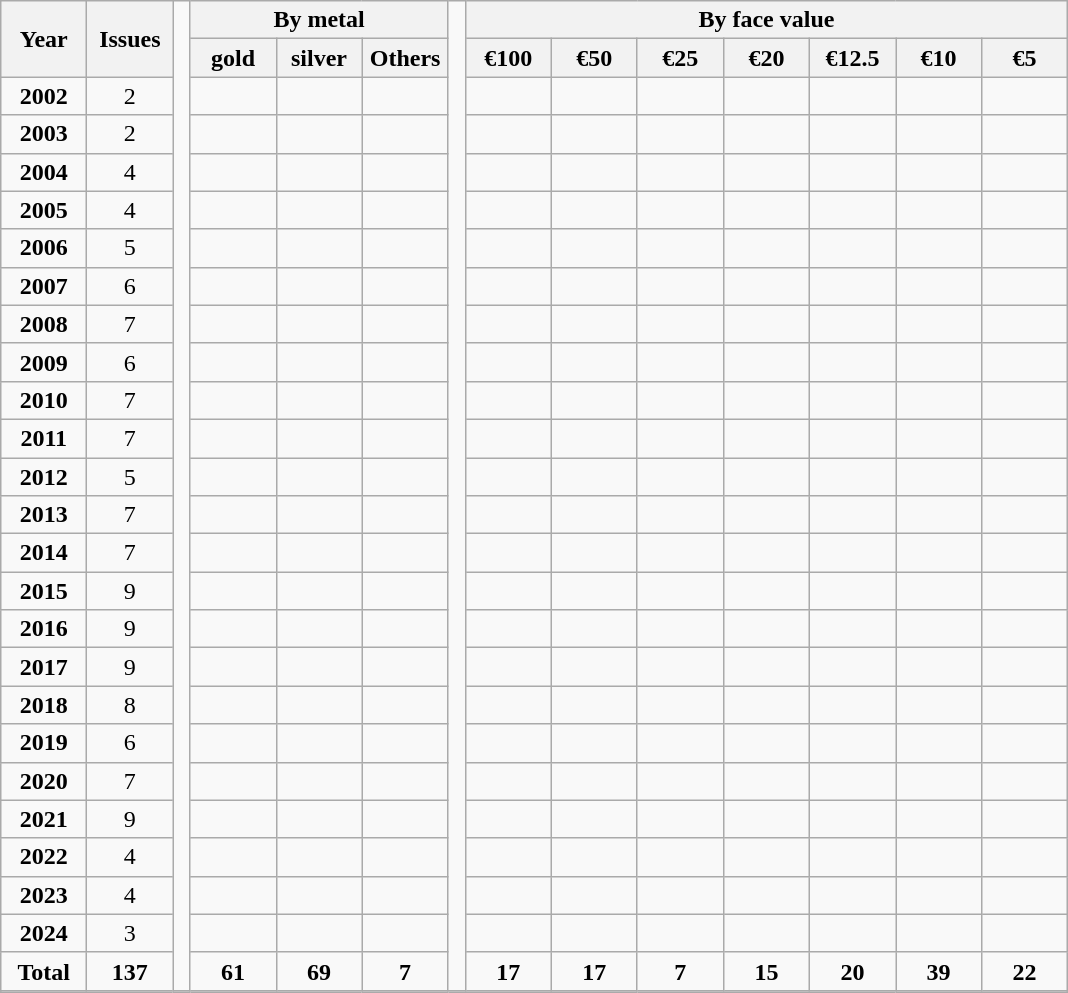<table class="wikitable" style="text-align: center;">
<tr>
<th rowspan="2" style="width:50px;">Year</th>
<th rowspan="2" style="width:50px;">Issues</th>
<td rowspan="26"> </td>
<th colspan=3>By metal</th>
<td rowspan="26"> </td>
<th colspan=7>By face value</th>
</tr>
<tr>
<th style="width:50px;">gold</th>
<th style="width:50px;">silver</th>
<th style="width:50px;">Others</th>
<th style="width:50px;">€100</th>
<th style="width:50px;">€50</th>
<th style="width:50px;">€25</th>
<th style="width:50px;">€20</th>
<th style="width:50px;">€12.5</th>
<th style="width:50px;">€10</th>
<th style="width:50px;">€5</th>
</tr>
<tr>
<td style="text-align: center;"><strong>2002</strong></td>
<td>2</td>
<td></td>
<td></td>
<td></td>
<td></td>
<td></td>
<td></td>
<td></td>
<td></td>
<td></td>
<td></td>
</tr>
<tr>
<td style="text-align: center;"><strong>2003</strong></td>
<td>2</td>
<td></td>
<td></td>
<td></td>
<td></td>
<td></td>
<td></td>
<td></td>
<td></td>
<td></td>
<td></td>
</tr>
<tr>
<td style="text-align: center;"><strong>2004</strong></td>
<td>4</td>
<td></td>
<td></td>
<td></td>
<td></td>
<td></td>
<td></td>
<td></td>
<td></td>
<td></td>
<td></td>
</tr>
<tr>
<td style="text-align: center;"><strong>2005</strong></td>
<td>4</td>
<td></td>
<td></td>
<td></td>
<td></td>
<td></td>
<td></td>
<td></td>
<td></td>
<td></td>
<td></td>
</tr>
<tr>
<td style="text-align: center;"><strong>2006</strong></td>
<td>5</td>
<td></td>
<td></td>
<td></td>
<td></td>
<td></td>
<td></td>
<td></td>
<td></td>
<td></td>
<td></td>
</tr>
<tr>
<td style="text-align: center;"><strong>2007</strong></td>
<td>6</td>
<td></td>
<td></td>
<td></td>
<td></td>
<td></td>
<td></td>
<td></td>
<td></td>
<td></td>
<td></td>
</tr>
<tr>
<td style="text-align: center;"><strong>2008</strong></td>
<td>7</td>
<td></td>
<td></td>
<td></td>
<td></td>
<td></td>
<td></td>
<td></td>
<td></td>
<td></td>
<td></td>
</tr>
<tr>
<td style="text-align: center;"><strong>2009</strong></td>
<td>6</td>
<td></td>
<td></td>
<td></td>
<td></td>
<td></td>
<td></td>
<td></td>
<td></td>
<td></td>
<td></td>
</tr>
<tr>
<td style="text-align: center;"><strong>2010</strong></td>
<td>7</td>
<td></td>
<td></td>
<td></td>
<td></td>
<td></td>
<td></td>
<td></td>
<td></td>
<td></td>
<td></td>
</tr>
<tr>
<td style="text-align: center;"><strong>2011</strong></td>
<td>7</td>
<td></td>
<td></td>
<td></td>
<td></td>
<td></td>
<td></td>
<td></td>
<td></td>
<td></td>
<td></td>
</tr>
<tr>
<td style="text-align: center;"><strong>2012</strong></td>
<td>5</td>
<td></td>
<td></td>
<td></td>
<td></td>
<td></td>
<td></td>
<td></td>
<td></td>
<td></td>
<td></td>
</tr>
<tr>
<td style="text-align: center;"><strong>2013</strong></td>
<td>7</td>
<td></td>
<td></td>
<td></td>
<td></td>
<td></td>
<td></td>
<td></td>
<td></td>
<td></td>
<td></td>
</tr>
<tr>
<td style="text-align: center;"><strong>2014</strong></td>
<td>7</td>
<td></td>
<td></td>
<td></td>
<td></td>
<td></td>
<td></td>
<td></td>
<td></td>
<td></td>
<td></td>
</tr>
<tr>
<td style="text-align: center;"><strong>2015</strong></td>
<td>9</td>
<td></td>
<td></td>
<td></td>
<td></td>
<td></td>
<td></td>
<td></td>
<td></td>
<td></td>
<td></td>
</tr>
<tr>
<td style="text-align: center;"><strong>2016</strong></td>
<td>9</td>
<td></td>
<td></td>
<td></td>
<td></td>
<td></td>
<td></td>
<td></td>
<td></td>
<td></td>
<td></td>
</tr>
<tr>
<td style="text-align: center;"><strong>2017</strong></td>
<td>9</td>
<td></td>
<td></td>
<td></td>
<td></td>
<td></td>
<td></td>
<td></td>
<td></td>
<td></td>
<td></td>
</tr>
<tr>
<td style="text-align: center;"><strong>2018</strong></td>
<td>8</td>
<td></td>
<td></td>
<td></td>
<td></td>
<td></td>
<td></td>
<td></td>
<td></td>
<td></td>
<td></td>
</tr>
<tr>
<td style="text-align: center;"><strong>2019</strong></td>
<td>6</td>
<td></td>
<td></td>
<td></td>
<td></td>
<td></td>
<td></td>
<td></td>
<td></td>
<td></td>
<td></td>
</tr>
<tr>
<td style="text-align: center;"><strong>2020</strong></td>
<td>7</td>
<td></td>
<td></td>
<td></td>
<td></td>
<td></td>
<td></td>
<td></td>
<td></td>
<td></td>
<td></td>
</tr>
<tr>
<td style="text-align: center;"><strong>2021</strong></td>
<td>9</td>
<td></td>
<td></td>
<td></td>
<td></td>
<td></td>
<td></td>
<td></td>
<td></td>
<td></td>
<td></td>
</tr>
<tr>
<td style="text-align: center;"><strong>2022</strong></td>
<td>4</td>
<td></td>
<td></td>
<td></td>
<td></td>
<td></td>
<td></td>
<td></td>
<td></td>
<td></td>
<td></td>
</tr>
<tr>
<td style="text-align: center;"><strong>2023</strong></td>
<td>4</td>
<td></td>
<td></td>
<td></td>
<td></td>
<td></td>
<td></td>
<td></td>
<td></td>
<td></td>
<td></td>
</tr>
<tr>
<td style="text-align: center;"><strong>2024</strong></td>
<td>3</td>
<td></td>
<td></td>
<td></td>
<td></td>
<td></td>
<td></td>
<td></td>
<td></td>
<td></td>
<td></td>
</tr>
<tr>
<td style="text-align: center;"><strong>Total</strong></td>
<td><strong>137</strong></td>
<td><strong>61</strong></td>
<td><strong>69</strong></td>
<td><strong>7</strong></td>
<td><strong>17</strong></td>
<td><strong>17</strong></td>
<td><strong>7</strong></td>
<td><strong>15</strong></td>
<td><strong>20</strong></td>
<td><strong>39</strong></td>
<td><strong>22</strong></td>
</tr>
<tr>
<td colspan="14" style="text-align: left; padding: 0;"> </td>
</tr>
</table>
